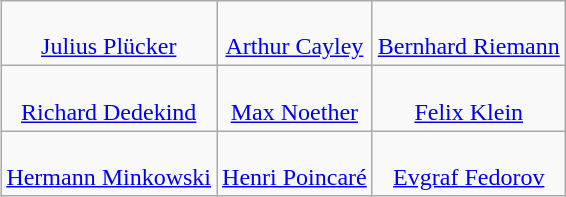<table class=wikitable align=right>
<tr align=center>
<td><br><a href='#'>Julius Plücker</a></td>
<td><br><a href='#'>Arthur Cayley</a></td>
<td><br><a href='#'>Bernhard Riemann</a></td>
</tr>
<tr align=center>
<td><br><a href='#'>Richard Dedekind</a></td>
<td><br><a href='#'>Max Noether</a></td>
<td><br><a href='#'>Felix Klein</a></td>
</tr>
<tr align=center>
<td><br><a href='#'>Hermann Minkowski</a></td>
<td><br><a href='#'>Henri Poincaré</a></td>
<td><br><a href='#'>Evgraf Fedorov</a></td>
</tr>
</table>
